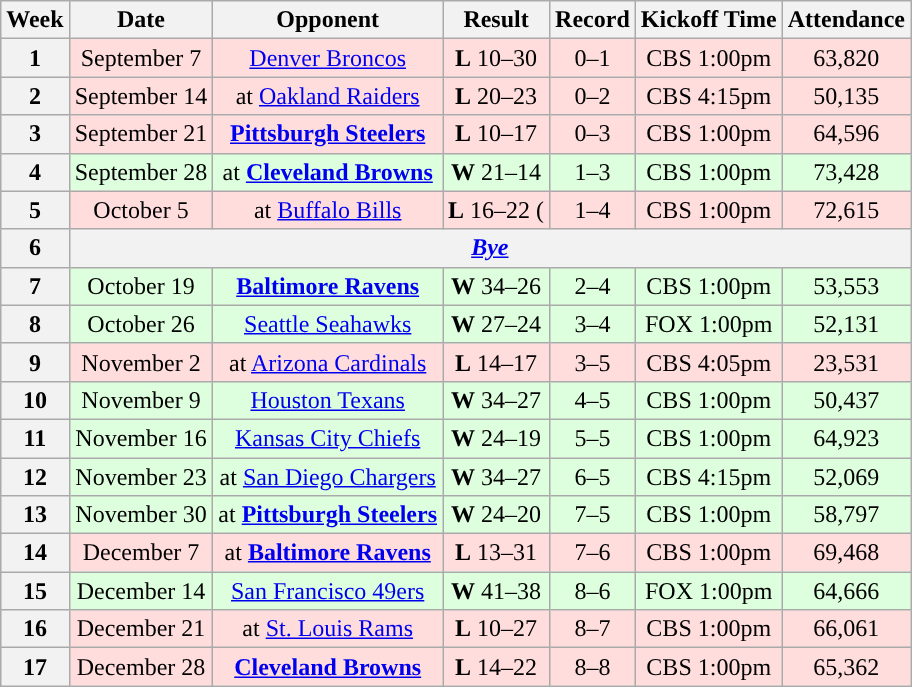<table class="wikitable" style="text-align:center">
<tr>
<th>Week</th>
<th>Date</th>
<th>Opponent</th>
<th>Result</th>
<th>Record</th>
<th>Kickoff Time</th>
<th>Attendance</th>
</tr>
<tr style="background:#fdd;">
<th>1</th>
<td>September 7</td>
<td><a href='#'>Denver Broncos</a></td>
<td><strong>L</strong> 10–30</td>
<td>0–1</td>
<td>CBS 1:00pm</td>
<td>63,820</td>
</tr>
<tr style="background:#fdd;">
<th>2</th>
<td>September 14</td>
<td>at <a href='#'>Oakland Raiders</a></td>
<td><strong>L</strong> 20–23</td>
<td>0–2</td>
<td>CBS 4:15pm</td>
<td>50,135</td>
</tr>
<tr style="background:#fdd;">
<th>3</th>
<td>September 21</td>
<td><strong><a href='#'>Pittsburgh Steelers</a></strong></td>
<td><strong>L</strong> 10–17</td>
<td>0–3</td>
<td>CBS 1:00pm</td>
<td>64,596</td>
</tr>
<tr style="background:#dfd;">
<th>4</th>
<td>September 28</td>
<td>at <strong><a href='#'>Cleveland Browns</a></strong></td>
<td><strong>W</strong> 21–14</td>
<td>1–3</td>
<td>CBS 1:00pm</td>
<td>73,428</td>
</tr>
<tr style="background:#fdd;">
<th>5</th>
<td>October 5</td>
<td>at <a href='#'>Buffalo Bills</a></td>
<td><strong>L</strong> 16–22 (</td>
<td>1–4</td>
<td>CBS 1:00pm</td>
<td>72,615</td>
</tr>
<tr>
<th>6</th>
<th colspan="6"><em><a href='#'>Bye</a></em></th>
</tr>
<tr style="background:#dfd;">
<th>7</th>
<td>October 19</td>
<td><strong><a href='#'>Baltimore Ravens</a></strong></td>
<td><strong>W</strong> 34–26</td>
<td>2–4</td>
<td>CBS 1:00pm</td>
<td>53,553</td>
</tr>
<tr style="background:#dfd;">
<th>8</th>
<td>October 26</td>
<td><a href='#'>Seattle Seahawks</a></td>
<td><strong>W</strong> 27–24</td>
<td>3–4</td>
<td>FOX 1:00pm</td>
<td>52,131</td>
</tr>
<tr style="background:#fdd;">
<th>9</th>
<td>November 2</td>
<td>at <a href='#'>Arizona Cardinals</a></td>
<td><strong>L</strong> 14–17</td>
<td>3–5</td>
<td>CBS 4:05pm</td>
<td>23,531</td>
</tr>
<tr style="background:#dfd;">
<th>10</th>
<td>November 9</td>
<td><a href='#'>Houston Texans</a></td>
<td><strong>W</strong> 34–27</td>
<td>4–5</td>
<td>CBS 1:00pm</td>
<td>50,437</td>
</tr>
<tr style="background:#dfd;">
<th>11</th>
<td>November 16</td>
<td><a href='#'>Kansas City Chiefs</a></td>
<td><strong>W</strong> 24–19</td>
<td>5–5</td>
<td>CBS 1:00pm</td>
<td>64,923</td>
</tr>
<tr style="background:#dfd;">
<th>12</th>
<td>November 23</td>
<td>at <a href='#'>San Diego Chargers</a></td>
<td><strong>W</strong> 34–27</td>
<td>6–5</td>
<td>CBS 4:15pm</td>
<td>52,069</td>
</tr>
<tr style="background:#dfd;">
<th>13</th>
<td>November 30</td>
<td>at <strong><a href='#'>Pittsburgh Steelers</a></strong></td>
<td><strong>W</strong> 24–20</td>
<td>7–5</td>
<td>CBS 1:00pm</td>
<td>58,797</td>
</tr>
<tr style="background:#fdd;">
<th>14</th>
<td>December 7</td>
<td>at <strong><a href='#'>Baltimore Ravens</a></strong></td>
<td><strong>L</strong> 13–31</td>
<td>7–6</td>
<td>CBS 1:00pm</td>
<td>69,468</td>
</tr>
<tr style="background:#dfd;">
<th>15</th>
<td>December 14</td>
<td><a href='#'>San Francisco 49ers</a></td>
<td><strong>W</strong> 41–38</td>
<td>8–6</td>
<td>FOX 1:00pm</td>
<td>64,666</td>
</tr>
<tr style="background:#fdd;">
<th>16</th>
<td>December 21</td>
<td>at <a href='#'>St. Louis Rams</a></td>
<td><strong>L</strong> 10–27</td>
<td>8–7</td>
<td>CBS 1:00pm</td>
<td>66,061</td>
</tr>
<tr style="background:#fdd;">
<th>17</th>
<td>December 28</td>
<td><strong><a href='#'>Cleveland Browns</a></strong></td>
<td><strong>L</strong> 14–22</td>
<td>8–8</td>
<td>CBS 1:00pm</td>
<td>65,362</td>
</tr>
</table>
